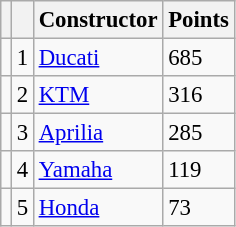<table class="wikitable" style="font-size: 95%;">
<tr>
<th></th>
<th></th>
<th>Constructor</th>
<th>Points</th>
</tr>
<tr>
<td></td>
<td align=center>1</td>
<td> <a href='#'>Ducati</a></td>
<td align=left>685</td>
</tr>
<tr>
<td></td>
<td align=center>2</td>
<td> <a href='#'>KTM</a></td>
<td align=left>316</td>
</tr>
<tr>
<td></td>
<td align=center>3</td>
<td> <a href='#'>Aprilia</a></td>
<td align=left>285</td>
</tr>
<tr>
<td></td>
<td align=center>4</td>
<td> <a href='#'>Yamaha</a></td>
<td align=left>119</td>
</tr>
<tr>
<td></td>
<td align=center>5</td>
<td> <a href='#'>Honda</a></td>
<td align=left>73</td>
</tr>
</table>
